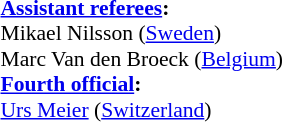<table style="width:100%; font-size:90%">
<tr>
<td><br><strong><a href='#'>Assistant referees</a>:</strong>
<br>Mikael Nilsson (<a href='#'>Sweden</a>)
<br>Marc Van den Broeck (<a href='#'>Belgium</a>)
<br><strong><a href='#'>Fourth official</a>:</strong>
<br><a href='#'>Urs Meier</a> (<a href='#'>Switzerland</a>)</td>
</tr>
</table>
